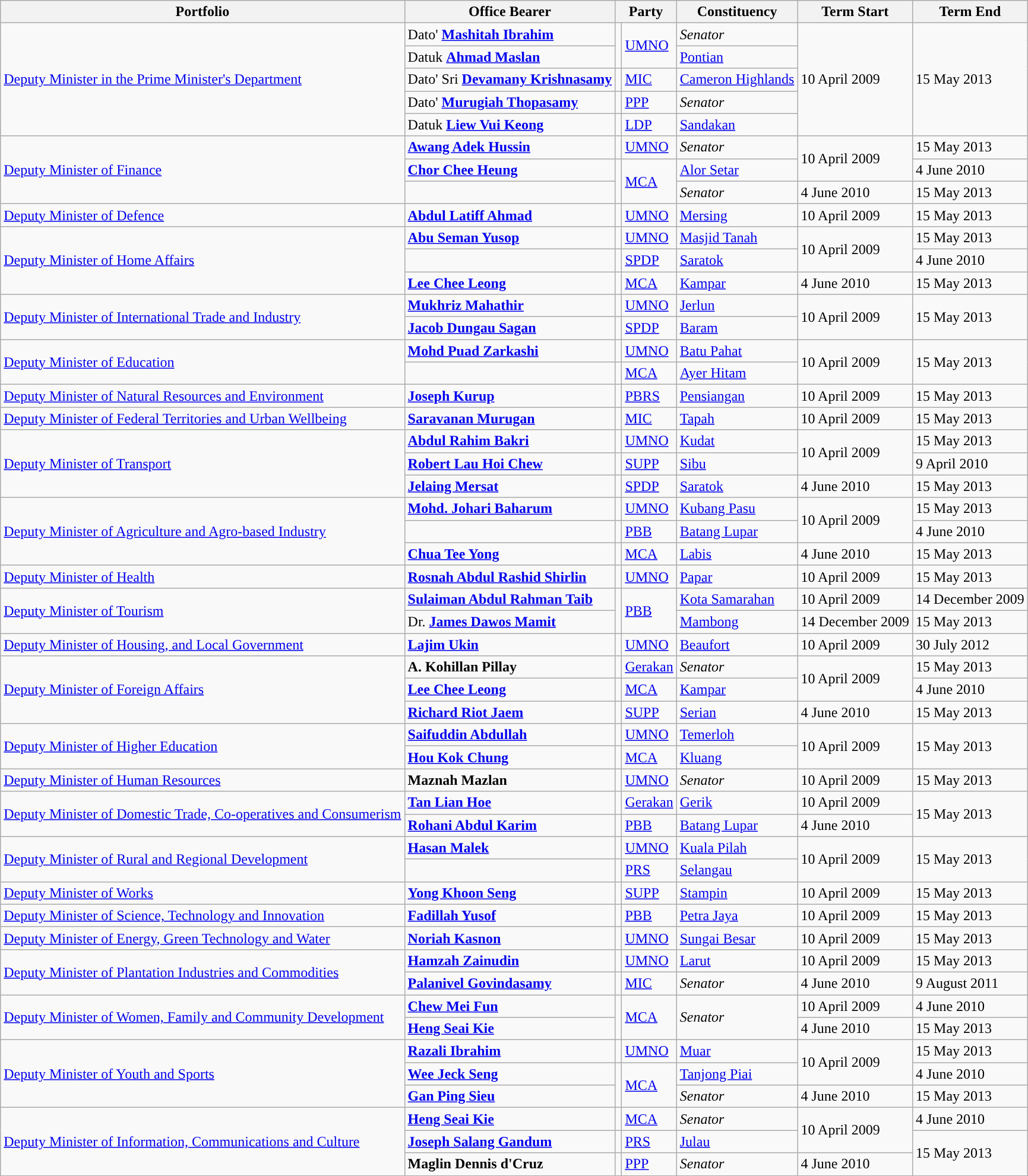<table class="sortable wikitable">
<tr>
<th>Portfolio</th>
<th>Office Bearer</th>
<th colspan=2>Party</th>
<th>Constituency</th>
<th>Term Start</th>
<th>Term End</th>
</tr>
<tr>
<td rowspan=5><a href='#'>Deputy Minister in the Prime Minister's Department</a></td>
<td>Dato' <strong><a href='#'>Mashitah Ibrahim</a></strong></td>
<td rowspan=2></td>
<td rowspan=2><a href='#'>UMNO</a></td>
<td><em>Senator</em></td>
<td rowspan=5>10 April 2009</td>
<td rowspan=5>15 May 2013</td>
</tr>
<tr>
<td>Datuk <strong><a href='#'>Ahmad Maslan</a></strong> </td>
<td><a href='#'>Pontian</a></td>
</tr>
<tr>
<td>Dato' Sri <strong><a href='#'>Devamany Krishnasamy</a></strong> </td>
<td></td>
<td><a href='#'>MIC</a></td>
<td><a href='#'>Cameron Highlands</a></td>
</tr>
<tr>
<td>Dato' <strong><a href='#'>Murugiah Thopasamy</a></strong></td>
<td></td>
<td><a href='#'>PPP</a></td>
<td><em>Senator</em></td>
</tr>
<tr>
<td>Datuk <strong><a href='#'>Liew Vui Keong</a></strong> </td>
<td></td>
<td><a href='#'>LDP</a></td>
<td><a href='#'>Sandakan</a></td>
</tr>
<tr>
<td rowspan="3"><a href='#'>Deputy Minister of Finance</a></td>
<td><strong><a href='#'>Awang Adek Hussin</a></strong></td>
<td rowspan=1></td>
<td><a href='#'>UMNO</a></td>
<td><em>Senator</em></td>
<td rowspan=2>10 April 2009</td>
<td>15 May 2013</td>
</tr>
<tr>
<td><strong><a href='#'>Chor Chee Heung</a></strong></td>
<td rowspan=2></td>
<td rowspan=2><a href='#'>MCA</a></td>
<td><a href='#'>Alor Setar</a></td>
<td>4 June 2010</td>
</tr>
<tr>
<td><strong></strong></td>
<td><em>Senator</em></td>
<td>4 June 2010</td>
<td>15 May 2013</td>
</tr>
<tr>
<td><a href='#'>Deputy Minister of Defence</a></td>
<td><strong><a href='#'>Abdul Latiff Ahmad</a></strong></td>
<td rowspan=1></td>
<td><a href='#'>UMNO</a></td>
<td><a href='#'>Mersing</a></td>
<td>10 April 2009</td>
<td>15 May 2013</td>
</tr>
<tr>
<td rowspan=3><a href='#'>Deputy Minister of Home Affairs</a></td>
<td><strong><a href='#'>Abu Seman Yusop</a></strong></td>
<td rowspan=1></td>
<td><a href='#'>UMNO</a></td>
<td><a href='#'>Masjid Tanah</a></td>
<td rowspan=2>10 April 2009</td>
<td>15 May 2013</td>
</tr>
<tr>
<td><strong></strong></td>
<td rowspan=1></td>
<td><a href='#'>SPDP</a></td>
<td><a href='#'>Saratok</a></td>
<td>4 June 2010</td>
</tr>
<tr>
<td><strong><a href='#'>Lee Chee Leong</a></strong></td>
<td rowspan=1></td>
<td><a href='#'>MCA</a></td>
<td><a href='#'>Kampar</a></td>
<td>4 June 2010</td>
<td>15 May 2013</td>
</tr>
<tr>
<td rowspan="2"><a href='#'>Deputy Minister of International Trade and Industry</a></td>
<td><strong><a href='#'>Mukhriz Mahathir</a></strong></td>
<td rowspan=1></td>
<td><a href='#'>UMNO</a></td>
<td><a href='#'>Jerlun</a></td>
<td rowspan=2>10 April 2009</td>
<td rowspan=2>15 May 2013</td>
</tr>
<tr>
<td><strong><a href='#'>Jacob Dungau Sagan</a></strong></td>
<td rowspan=1></td>
<td><a href='#'>SPDP</a></td>
<td><a href='#'>Baram</a></td>
</tr>
<tr>
<td rowspan="2"><a href='#'>Deputy Minister of Education</a></td>
<td><strong><a href='#'>Mohd Puad Zarkashi</a></strong></td>
<td rowspan=1></td>
<td><a href='#'>UMNO</a></td>
<td><a href='#'>Batu Pahat</a></td>
<td rowspan=2>10 April 2009</td>
<td rowspan=2>15 May 2013</td>
</tr>
<tr>
<td><strong></strong></td>
<td rowspan=1></td>
<td><a href='#'>MCA</a></td>
<td><a href='#'>Ayer Hitam</a></td>
</tr>
<tr>
<td><a href='#'>Deputy Minister of Natural Resources and Environment</a></td>
<td><strong><a href='#'>Joseph Kurup</a></strong></td>
<td rowspan=1></td>
<td><a href='#'>PBRS</a></td>
<td><a href='#'>Pensiangan</a></td>
<td>10 April 2009</td>
<td>15 May 2013</td>
</tr>
<tr>
<td><a href='#'>Deputy Minister of Federal Territories and Urban Wellbeing</a></td>
<td><strong><a href='#'>Saravanan Murugan</a></strong></td>
<td rowspan=1></td>
<td><a href='#'>MIC</a></td>
<td><a href='#'>Tapah</a></td>
<td>10 April 2009</td>
<td>15 May 2013</td>
</tr>
<tr>
<td rowspan=3><a href='#'>Deputy Minister of Transport</a></td>
<td><strong><a href='#'>Abdul Rahim Bakri</a></strong></td>
<td rowspan=1></td>
<td><a href='#'>UMNO</a></td>
<td><a href='#'>Kudat</a></td>
<td rowspan=2>10 April 2009</td>
<td>15 May 2013</td>
</tr>
<tr>
<td><strong><a href='#'>Robert Lau Hoi Chew</a></strong></td>
<td rowspan=1></td>
<td><a href='#'>SUPP</a></td>
<td><a href='#'>Sibu</a></td>
<td>9 April 2010</td>
</tr>
<tr>
<td><strong><a href='#'>Jelaing Mersat</a></strong></td>
<td rowspan=1></td>
<td><a href='#'>SPDP</a></td>
<td><a href='#'>Saratok</a></td>
<td>4 June 2010</td>
<td>15 May 2013</td>
</tr>
<tr>
<td rowspan=3><a href='#'>Deputy Minister of Agriculture and Agro-based Industry</a></td>
<td><strong><a href='#'>Mohd. Johari Baharum</a></strong></td>
<td rowspan=1></td>
<td><a href='#'>UMNO</a></td>
<td><a href='#'>Kubang Pasu</a></td>
<td rowspan=2>10 April 2009</td>
<td>15 May 2013</td>
</tr>
<tr>
<td><strong></strong></td>
<td rowspan=1></td>
<td><a href='#'>PBB</a></td>
<td><a href='#'>Batang Lupar</a></td>
<td>4 June 2010</td>
</tr>
<tr>
<td><strong><a href='#'>Chua Tee Yong</a></strong></td>
<td rowspan=1></td>
<td><a href='#'>MCA</a></td>
<td><a href='#'>Labis</a></td>
<td>4 June 2010</td>
<td>15 May 2013</td>
</tr>
<tr>
<td><a href='#'>Deputy Minister of Health</a></td>
<td><strong><a href='#'>Rosnah Abdul Rashid Shirlin</a></strong></td>
<td rowspan=1></td>
<td><a href='#'>UMNO</a></td>
<td><a href='#'>Papar</a></td>
<td>10 April 2009</td>
<td>15 May 2013</td>
</tr>
<tr>
<td rowspan=2><a href='#'>Deputy Minister of Tourism</a></td>
<td><strong><a href='#'>Sulaiman Abdul Rahman Taib</a></strong></td>
<td rowspan=2></td>
<td rowspan=2><a href='#'>PBB</a></td>
<td><a href='#'>Kota Samarahan</a></td>
<td>10 April 2009</td>
<td>14 December 2009</td>
</tr>
<tr>
<td>Dr. <strong><a href='#'>James Dawos Mamit</a></strong></td>
<td><a href='#'>Mambong</a></td>
<td>14 December 2009</td>
<td>15 May 2013</td>
</tr>
<tr>
<td><a href='#'>Deputy Minister of Housing, and Local Government</a></td>
<td><strong><a href='#'>Lajim Ukin</a></strong></td>
<td rowspan=1></td>
<td><a href='#'>UMNO</a></td>
<td><a href='#'>Beaufort</a></td>
<td>10 April 2009</td>
<td>30 July 2012</td>
</tr>
<tr>
<td rowspan=3><a href='#'>Deputy Minister of Foreign Affairs</a></td>
<td><strong>A. Kohillan Pillay</strong></td>
<td rowspan=1></td>
<td><a href='#'>Gerakan</a></td>
<td><em>Senator</em></td>
<td rowspan=2>10 April 2009</td>
<td>15 May 2013</td>
</tr>
<tr>
<td><strong><a href='#'>Lee Chee Leong</a></strong></td>
<td rowspan=1></td>
<td><a href='#'>MCA</a></td>
<td><a href='#'>Kampar</a></td>
<td>4 June 2010</td>
</tr>
<tr>
<td><strong><a href='#'>Richard Riot Jaem</a></strong></td>
<td rowspan=1></td>
<td><a href='#'>SUPP</a></td>
<td><a href='#'>Serian</a></td>
<td>4 June 2010</td>
<td>15 May 2013</td>
</tr>
<tr>
<td rowspan=2><a href='#'>Deputy Minister of Higher Education</a></td>
<td><strong><a href='#'>Saifuddin Abdullah</a></strong></td>
<td rowspan=1></td>
<td><a href='#'>UMNO</a></td>
<td><a href='#'>Temerloh</a></td>
<td rowspan=2>10 April 2009</td>
<td rowspan=2>15 May 2013</td>
</tr>
<tr>
<td><strong><a href='#'>Hou Kok Chung</a></strong></td>
<td rowspan=1></td>
<td><a href='#'>MCA</a></td>
<td><a href='#'>Kluang</a></td>
</tr>
<tr>
<td><a href='#'>Deputy Minister of Human Resources</a></td>
<td><strong>Maznah Mazlan</strong></td>
<td rowspan=1></td>
<td><a href='#'>UMNO</a></td>
<td><em>Senator</em></td>
<td>10 April 2009</td>
<td>15 May 2013</td>
</tr>
<tr>
<td rowspan="2"><a href='#'>Deputy Minister of Domestic Trade, Co-operatives and Consumerism</a></td>
<td><strong><a href='#'>Tan Lian Hoe</a></strong></td>
<td rowspan=1></td>
<td><a href='#'>Gerakan</a></td>
<td><a href='#'>Gerik</a></td>
<td>10 April 2009</td>
<td rowspan=2>15 May 2013</td>
</tr>
<tr>
<td><strong><a href='#'>Rohani Abdul Karim</a></strong></td>
<td rowspan=1></td>
<td><a href='#'>PBB</a></td>
<td><a href='#'>Batang Lupar</a></td>
<td>4 June 2010</td>
</tr>
<tr>
<td rowspan="2"><a href='#'>Deputy Minister of Rural and Regional Development</a></td>
<td><strong><a href='#'>Hasan Malek</a></strong></td>
<td rowspan=1></td>
<td><a href='#'>UMNO</a></td>
<td><a href='#'>Kuala Pilah</a></td>
<td rowspan=2>10 April 2009</td>
<td rowspan=2>15 May 2013</td>
</tr>
<tr>
<td><strong></strong></td>
<td rowspan=1></td>
<td><a href='#'>PRS</a></td>
<td><a href='#'>Selangau</a></td>
</tr>
<tr>
<td><a href='#'>Deputy Minister of Works</a></td>
<td><strong><a href='#'>Yong Khoon Seng</a></strong></td>
<td rowspan=1></td>
<td><a href='#'>SUPP</a></td>
<td><a href='#'>Stampin</a></td>
<td>10 April 2009</td>
<td>15 May 2013</td>
</tr>
<tr>
<td><a href='#'>Deputy Minister of Science, Technology and Innovation</a></td>
<td><strong><a href='#'>Fadillah Yusof</a></strong></td>
<td rowspan=1></td>
<td><a href='#'>PBB</a></td>
<td><a href='#'>Petra Jaya</a></td>
<td>10 April 2009</td>
<td>15 May 2013</td>
</tr>
<tr>
<td><a href='#'>Deputy Minister of Energy, Green Technology and Water</a></td>
<td><strong><a href='#'>Noriah Kasnon</a></strong></td>
<td rowspan=1></td>
<td><a href='#'>UMNO</a></td>
<td><a href='#'>Sungai Besar</a></td>
<td>10 April 2009</td>
<td>15 May 2013</td>
</tr>
<tr>
<td rowspan="2"><a href='#'>Deputy Minister of Plantation Industries and Commodities</a></td>
<td><strong><a href='#'>Hamzah Zainudin</a></strong></td>
<td rowspan=1></td>
<td><a href='#'>UMNO</a></td>
<td><a href='#'>Larut</a></td>
<td>10 April 2009</td>
<td>15 May 2013</td>
</tr>
<tr>
<td><strong><a href='#'>Palanivel Govindasamy</a></strong></td>
<td></td>
<td><a href='#'>MIC</a></td>
<td><em>Senator</em></td>
<td>4 June 2010</td>
<td>9 August 2011</td>
</tr>
<tr>
<td rowspan="2"><a href='#'>Deputy Minister of Women, Family and Community Development</a></td>
<td><strong><a href='#'>Chew Mei Fun</a></strong></td>
<td rowspan=2></td>
<td rowspan=2><a href='#'>MCA</a></td>
<td rowspan=2><em>Senator</em></td>
<td>10 April 2009</td>
<td>4 June 2010</td>
</tr>
<tr>
<td><strong><a href='#'>Heng Seai Kie</a></strong></td>
<td>4 June 2010</td>
<td>15 May 2013</td>
</tr>
<tr>
<td rowspan=3><a href='#'>Deputy Minister of Youth and Sports</a></td>
<td><strong><a href='#'>Razali Ibrahim</a></strong></td>
<td rowspan=1></td>
<td><a href='#'>UMNO</a></td>
<td><a href='#'>Muar</a></td>
<td rowspan=2>10 April 2009</td>
<td>15 May 2013</td>
</tr>
<tr>
<td><strong><a href='#'>Wee Jeck Seng</a></strong></td>
<td rowspan=2></td>
<td rowspan=2><a href='#'>MCA</a></td>
<td><a href='#'>Tanjong Piai</a></td>
<td>4 June 2010</td>
</tr>
<tr>
<td><strong><a href='#'>Gan Ping Sieu</a></strong></td>
<td><em>Senator</em></td>
<td>4 June 2010</td>
<td>15 May 2013</td>
</tr>
<tr>
<td rowspan=3><a href='#'>Deputy Minister of Information, Communications and Culture</a></td>
<td><strong><a href='#'>Heng Seai Kie</a></strong></td>
<td rowspan=1></td>
<td><a href='#'>MCA</a></td>
<td><em>Senator</em></td>
<td rowspan=2>10 April 2009</td>
<td>4 June 2010</td>
</tr>
<tr>
<td><strong><a href='#'>Joseph Salang Gandum</a></strong></td>
<td rowspan=1></td>
<td><a href='#'>PRS</a></td>
<td><a href='#'>Julau</a></td>
<td rowspan=2>15 May 2013</td>
</tr>
<tr>
<td><strong>Maglin Dennis d'Cruz</strong></td>
<td rowspan=1></td>
<td><a href='#'>PPP</a></td>
<td><em>Senator</em></td>
<td>4 June 2010</td>
</tr>
</table>
